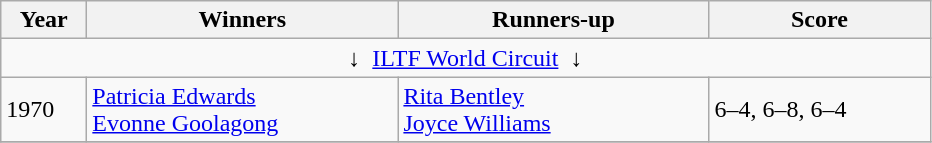<table class="wikitable">
<tr>
<th style="width:50px">Year</th>
<th style="width:200px">Winners</th>
<th style="width:200px">Runners-up</th>
<th style="width:140px" class="unsortable">Score</th>
</tr>
<tr>
<td colspan=4 align=center>↓  <a href='#'>ILTF World Circuit</a>  ↓</td>
</tr>
<tr>
<td>1970</td>
<td>  <a href='#'>Patricia Edwards</a><br>  <a href='#'>Evonne Goolagong</a></td>
<td> <a href='#'>Rita Bentley</a> <br> <a href='#'>Joyce Williams</a></td>
<td>6–4, 6–8, 6–4</td>
</tr>
<tr>
</tr>
</table>
